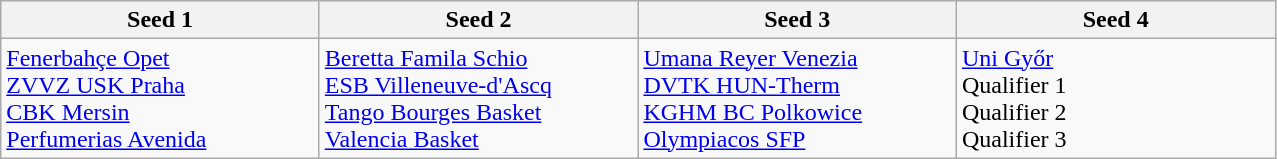<table class="wikitable">
<tr>
<th width=205>Seed 1</th>
<th width=205>Seed 2</th>
<th width=205>Seed 3</th>
<th width=205>Seed 4</th>
</tr>
<tr>
<td> <a href='#'>Fenerbahçe Opet</a> <br>  <a href='#'>ZVVZ USK Praha</a> <br>  <a href='#'>CBK Mersin</a> <br>  <a href='#'>Perfumerias Avenida</a></td>
<td> <a href='#'>Beretta Famila Schio</a> <br>  <a href='#'>ESB Villeneuve-d'Ascq</a> <br>  <a href='#'>Tango Bourges Basket</a> <br>  <a href='#'>Valencia Basket</a></td>
<td> <a href='#'>Umana Reyer Venezia</a> <br>  <a href='#'>DVTK HUN-Therm</a> <br>  <a href='#'>KGHM BC Polkowice</a> <br>  <a href='#'>Olympiacos SFP</a></td>
<td> <a href='#'>Uni Győr</a> <br>  Qualifier 1 <br>  Qualifier 2 <br>  Qualifier 3</td>
</tr>
</table>
